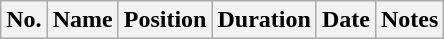<table class="wikitable">
<tr>
<th>No.</th>
<th>Name</th>
<th>Position</th>
<th>Duration</th>
<th>Date</th>
<th>Notes</th>
</tr>
</table>
